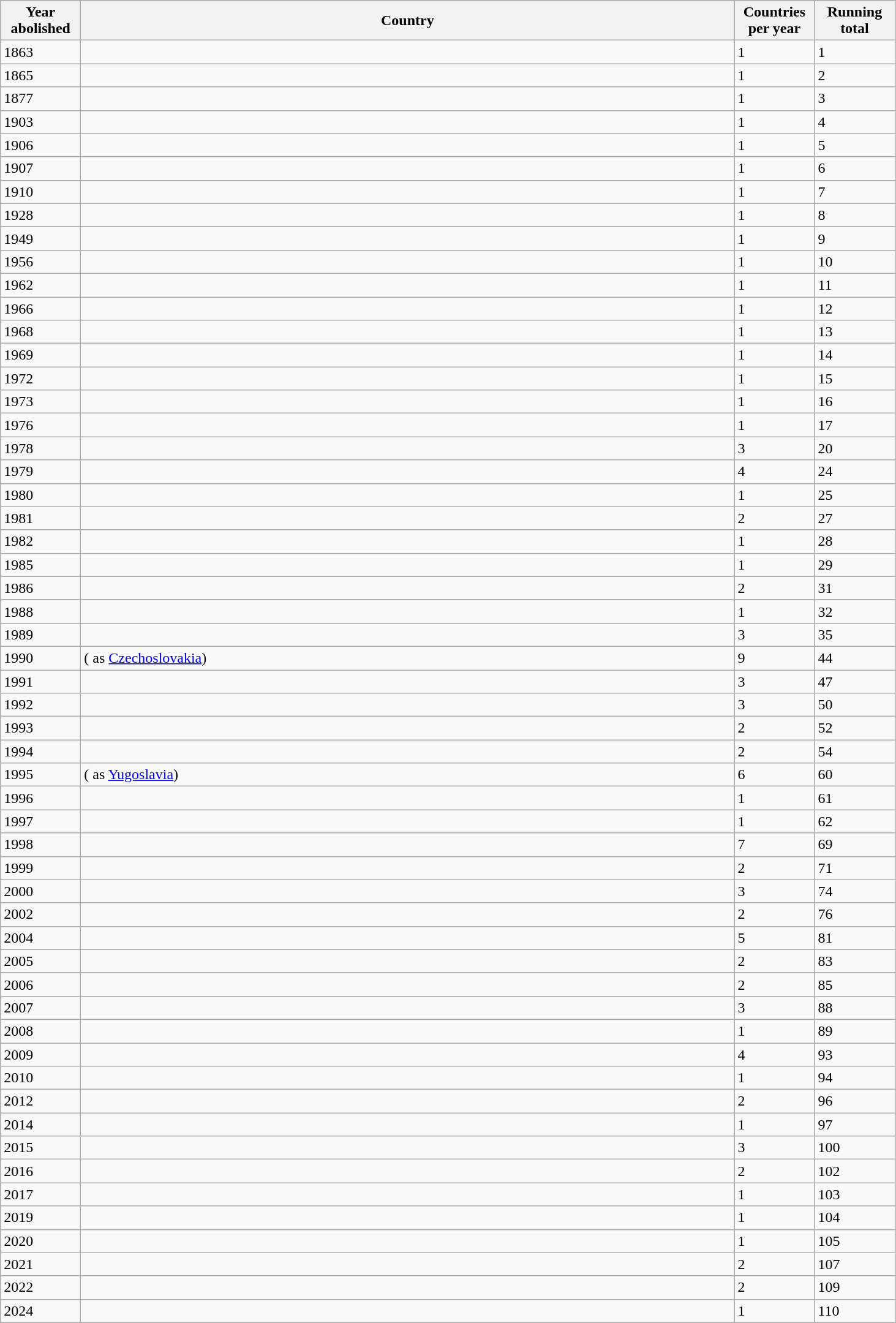<table class="wikitable sortable sticky-header" style=text-align:left" style="margin:1em auto;">
<tr>
<th style="width:5em">Year abolished</th>
<th style="width:44em">Country</th>
<th style="width:5em">Countries per year</th>
<th style="width:5em">Running total</th>
</tr>
<tr>
<td>1863</td>
<td style="text-align:left"></td>
<td>1</td>
<td>1</td>
</tr>
<tr>
<td>1865</td>
<td style="text-align:left"></td>
<td>1</td>
<td>2</td>
</tr>
<tr>
<td>1877</td>
<td style="text-align:left"></td>
<td>1</td>
<td>3</td>
</tr>
<tr>
<td>1903</td>
<td style="text-align:left"></td>
<td>1</td>
<td>4</td>
</tr>
<tr>
<td>1906</td>
<td style="text-align:left"></td>
<td>1</td>
<td>5</td>
</tr>
<tr>
<td>1907</td>
<td style="text-align:left"></td>
<td>1</td>
<td>6</td>
</tr>
<tr>
<td>1910</td>
<td style="text-align:left"></td>
<td>1</td>
<td>7</td>
</tr>
<tr>
<td>1928</td>
<td style="text-align:left"></td>
<td>1</td>
<td>8</td>
</tr>
<tr>
<td>1949</td>
<td style="text-align:left"></td>
<td>1</td>
<td>9</td>
</tr>
<tr>
<td>1956</td>
<td style="text-align:left"></td>
<td>1</td>
<td>10</td>
</tr>
<tr>
<td>1962</td>
<td style="text-align:left"></td>
<td>1</td>
<td>11</td>
</tr>
<tr>
<td>1966</td>
<td style="text-align:left"></td>
<td>1</td>
<td>12</td>
</tr>
<tr>
<td>1968</td>
<td style="text-align:left"></td>
<td>1</td>
<td>13</td>
</tr>
<tr>
<td>1969</td>
<td style="text-align:left"></td>
<td>1</td>
<td>14</td>
</tr>
<tr>
<td>1972</td>
<td style="text-align:left"></td>
<td>1</td>
<td>15</td>
</tr>
<tr>
<td>1973</td>
<td style="text-align:left"></td>
<td>1</td>
<td>16</td>
</tr>
<tr>
<td>1976</td>
<td style="text-align:left"></td>
<td>1</td>
<td>17</td>
</tr>
<tr>
<td>1978</td>
<td style="text-align:left">  </td>
<td>3</td>
<td>20</td>
</tr>
<tr>
<td>1979</td>
<td style="text-align:left">   </td>
<td>4</td>
<td>24</td>
</tr>
<tr>
<td>1980</td>
<td style="text-align:left"></td>
<td>1</td>
<td>25</td>
</tr>
<tr>
<td>1981</td>
<td style="text-align:left"> </td>
<td>2</td>
<td>27</td>
</tr>
<tr>
<td>1982</td>
<td style="text-align:left"></td>
<td>1</td>
<td>28</td>
</tr>
<tr>
<td>1985</td>
<td style="text-align:left"></td>
<td>1</td>
<td>29</td>
</tr>
<tr>
<td>1986</td>
<td style="text-align:left"> </td>
<td>2</td>
<td>31</td>
</tr>
<tr>
<td>1988</td>
<td style="text-align:left"></td>
<td>1</td>
<td>32</td>
</tr>
<tr>
<td>1989</td>
<td style="text-align:left">  </td>
<td>3</td>
<td>35</td>
</tr>
<tr>
<td>1990</td>
<td style="text-align:left"> (  as <a href='#'>Czechoslovakia</a>)      </td>
<td>9</td>
<td>44</td>
</tr>
<tr>
<td>1991</td>
<td style="text-align:left">  </td>
<td>3</td>
<td>47</td>
</tr>
<tr>
<td>1992</td>
<td style="text-align:left">  </td>
<td>3</td>
<td>50</td>
</tr>
<tr>
<td>1993</td>
<td style="text-align:left"> </td>
<td>2</td>
<td>52</td>
</tr>
<tr>
<td>1994</td>
<td style="text-align:left"> </td>
<td>2</td>
<td>54</td>
</tr>
<tr>
<td>1995</td>
<td style="text-align:left">  (  as <a href='#'>Yugoslavia</a>)  </td>
<td>6</td>
<td>60</td>
</tr>
<tr>
<td>1996</td>
<td style="text-align:left"></td>
<td>1</td>
<td>61</td>
</tr>
<tr>
<td>1997</td>
<td style="text-align:left"></td>
<td>1</td>
<td>62</td>
</tr>
<tr>
<td>1998</td>
<td style="text-align:left">       </td>
<td>7</td>
<td>69</td>
</tr>
<tr>
<td>1999</td>
<td style="text-align:left"> </td>
<td>2</td>
<td>71</td>
</tr>
<tr>
<td>2000</td>
<td style="text-align:left">  </td>
<td>3</td>
<td>74</td>
</tr>
<tr>
<td>2002</td>
<td style="text-align:left"> </td>
<td>2</td>
<td>76</td>
</tr>
<tr>
<td>2004</td>
<td style="text-align:left">    </td>
<td>5</td>
<td>81</td>
</tr>
<tr>
<td>2005</td>
<td style="text-align:left"> </td>
<td>2</td>
<td>83</td>
</tr>
<tr>
<td>2006</td>
<td style="text-align:left"> </td>
<td>2</td>
<td>85</td>
</tr>
<tr>
<td>2007</td>
<td style="text-align:left">  </td>
<td>3</td>
<td>88</td>
</tr>
<tr>
<td>2008</td>
<td style="text-align:left"></td>
<td>1</td>
<td>89</td>
</tr>
<tr>
<td>2009</td>
<td style="text-align:left">   </td>
<td>4</td>
<td>93</td>
</tr>
<tr>
<td>2010</td>
<td style="text-align:left"></td>
<td>1</td>
<td>94</td>
</tr>
<tr>
<td>2012</td>
<td style="text-align:left"> </td>
<td>2</td>
<td>96</td>
</tr>
<tr>
<td>2014</td>
<td style="text-align:left"></td>
<td>1</td>
<td>97</td>
</tr>
<tr>
<td>2015</td>
<td style="text-align:left">  </td>
<td>3</td>
<td>100</td>
</tr>
<tr>
<td>2016</td>
<td style="text-align:left"> </td>
<td>2</td>
<td>102</td>
</tr>
<tr>
<td>2017</td>
<td style="text-align:left"></td>
<td>1</td>
<td>103</td>
</tr>
<tr>
<td>2019</td>
<td style="text-align:left"></td>
<td>1</td>
<td>104</td>
</tr>
<tr>
<td>2020</td>
<td style="text-align:left"></td>
<td>1</td>
<td>105</td>
</tr>
<tr>
<td>2021</td>
<td style="text-align:left"> </td>
<td>2</td>
<td>107</td>
</tr>
<tr>
<td>2022</td>
<td style="text-align:left">  </td>
<td>2</td>
<td>109</td>
</tr>
<tr>
<td>2024</td>
<td style="text-align:left"></td>
<td>1</td>
<td>110</td>
</tr>
</table>
